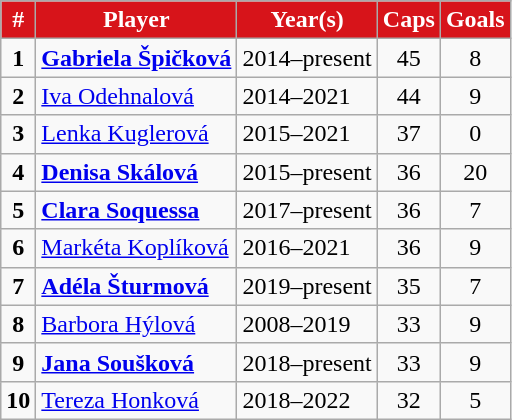<table class="wikitable sortable">
<tr>
<th style="background:#D7141A;color:white">#</th>
<th style="background:#D7141A;color:white">Player</th>
<th style="background:#D7141A;color:white">Year(s)</th>
<th style="background:#D7141A;color:white">Caps</th>
<th style="background:#D7141A;color:white">Goals</th>
</tr>
<tr>
<td align=center><strong>1</strong></td>
<td><strong><a href='#'>Gabriela Špičková</a></strong></td>
<td>2014–present</td>
<td align=center>45</td>
<td align=center>8</td>
</tr>
<tr>
<td align=center><strong>2</strong></td>
<td><a href='#'>Iva Odehnalová</a></td>
<td>2014–2021</td>
<td align=center>44</td>
<td align=center>9</td>
</tr>
<tr>
<td align=center><strong>3</strong></td>
<td><a href='#'>Lenka Kuglerová</a></td>
<td>2015–2021</td>
<td align=center>37</td>
<td align=center>0</td>
</tr>
<tr>
<td align=center><strong>4</strong></td>
<td><strong><a href='#'>Denisa Skálová</a></strong></td>
<td>2015–present</td>
<td align=center>36</td>
<td align=center>20</td>
</tr>
<tr>
<td align=center><strong>5</strong></td>
<td><strong><a href='#'>Clara Soquessa</a></strong></td>
<td>2017–present</td>
<td align=center>36</td>
<td align=center>7</td>
</tr>
<tr>
<td align=center><strong>6</strong></td>
<td><a href='#'>Markéta Koplíková</a></td>
<td>2016–2021</td>
<td align=center>36</td>
<td align=center>9</td>
</tr>
<tr>
<td align=center><strong>7</strong></td>
<td><strong><a href='#'>Adéla Šturmová</a></strong></td>
<td>2019–present</td>
<td align=center>35</td>
<td align=center>7</td>
</tr>
<tr>
<td align=center><strong>8</strong></td>
<td><a href='#'>Barbora Hýlová</a></td>
<td>2008–2019</td>
<td align=center>33</td>
<td align=center>9</td>
</tr>
<tr>
<td align=center><strong>9</strong></td>
<td><strong><a href='#'>Jana Soušková</a></strong></td>
<td>2018–present</td>
<td align=center>33</td>
<td align=center>9</td>
</tr>
<tr>
<td align=center><strong>10</strong></td>
<td><a href='#'>Tereza Honková</a></td>
<td>2018–2022</td>
<td align=center>32</td>
<td align=center>5</td>
</tr>
</table>
